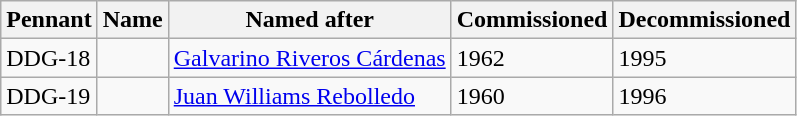<table class="wikitable">
<tr>
<th>Pennant</th>
<th>Name</th>
<th>Named after</th>
<th>Commissioned</th>
<th>Decommissioned</th>
</tr>
<tr>
<td>DDG-18</td>
<td></td>
<td><a href='#'>Galvarino Riveros Cárdenas</a></td>
<td>1962</td>
<td>1995</td>
</tr>
<tr>
<td>DDG-19</td>
<td></td>
<td><a href='#'>Juan Williams Rebolledo</a></td>
<td>1960</td>
<td>1996</td>
</tr>
</table>
